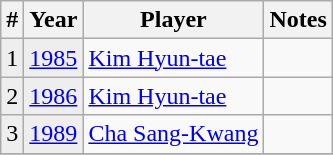<table class="wikitable">
<tr>
<th>#</th>
<th>Year</th>
<th>Player</th>
<th>Notes</th>
</tr>
<tr>
<td style="background:#eeeeee">1</td>
<td style="background:#eeeeee"><a href='#'>1985</a></td>
<td> <a href='#'>Kim Hyun-tae</a></td>
<td></td>
</tr>
<tr>
<td style="background:#eeeeee">2</td>
<td style="background:#eeeeee"><a href='#'>1986</a></td>
<td> <a href='#'>Kim Hyun-tae</a></td>
<td></td>
</tr>
<tr>
<td style="background:#eeeeee">3</td>
<td style="background:#eeeeee"><a href='#'>1989</a></td>
<td> <a href='#'>Cha Sang-Kwang</a></td>
<td></td>
</tr>
<tr>
</tr>
</table>
